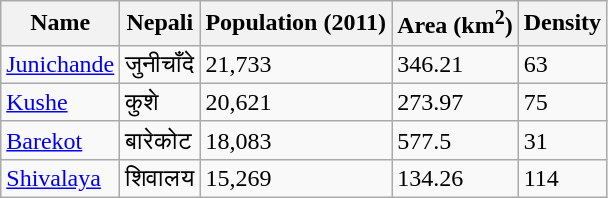<table class="wikitable">
<tr>
<th>Name</th>
<th>Nepali</th>
<th>Population (2011)</th>
<th>Area (km<sup>2</sup>)</th>
<th>Density</th>
</tr>
<tr>
<td><a href='#'>Junichande</a></td>
<td>जुनीचाँदे</td>
<td>21,733</td>
<td>346.21</td>
<td>63</td>
</tr>
<tr>
<td><a href='#'>Kushe</a></td>
<td>कुशे</td>
<td>20,621</td>
<td>273.97</td>
<td>75</td>
</tr>
<tr>
<td><a href='#'>Barekot</a></td>
<td>बारेकोट</td>
<td>18,083</td>
<td>577.5</td>
<td>31</td>
</tr>
<tr>
<td><a href='#'>Shivalaya</a></td>
<td>शिवालय</td>
<td>15,269</td>
<td>134.26</td>
<td>114</td>
</tr>
</table>
